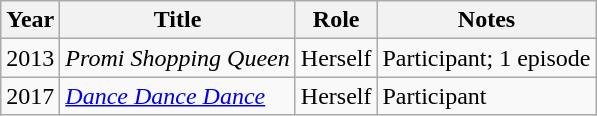<table class="wikitable sortable">
<tr>
<th>Year</th>
<th>Title</th>
<th>Role</th>
<th>Notes</th>
</tr>
<tr>
<td>2013</td>
<td><em>Promi Shopping Queen</em></td>
<td>Herself</td>
<td>Participant; 1 episode</td>
</tr>
<tr>
<td>2017</td>
<td><em><a href='#'>Dance Dance Dance</a></em></td>
<td>Herself</td>
<td>Participant</td>
</tr>
</table>
